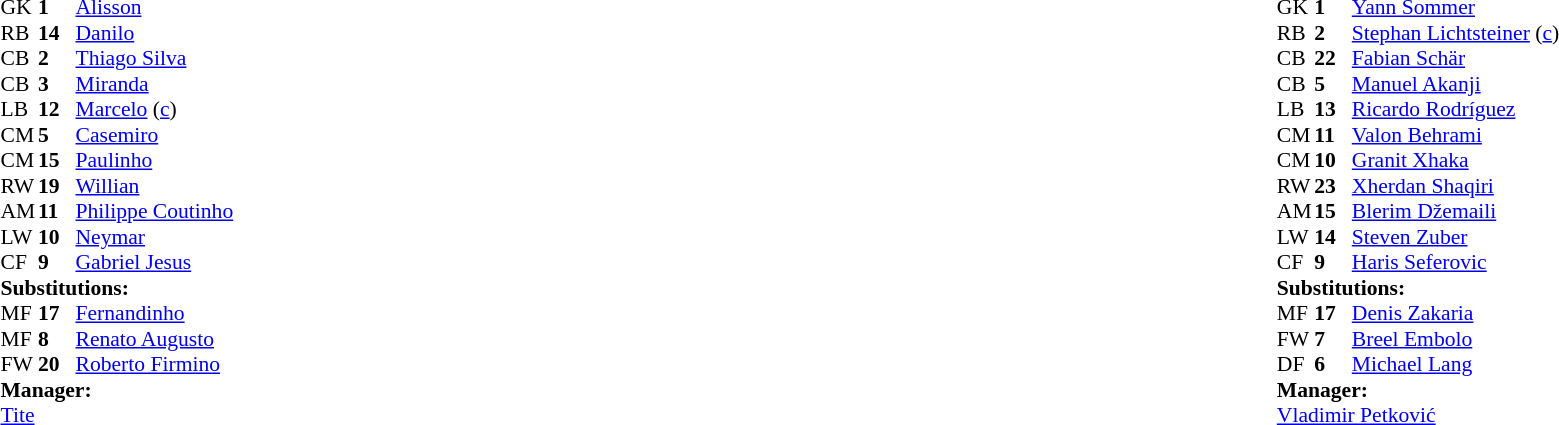<table width="100%">
<tr>
<td valign="top" width="40%"><br><table style="font-size:90%" cellspacing="0" cellpadding="0">
<tr>
<th width=25></th>
<th width=25></th>
</tr>
<tr>
<td>GK</td>
<td><strong>1</strong></td>
<td><a href='#'>Alisson</a></td>
</tr>
<tr>
<td>RB</td>
<td><strong>14</strong></td>
<td><a href='#'>Danilo</a></td>
</tr>
<tr>
<td>CB</td>
<td><strong>2</strong></td>
<td><a href='#'>Thiago Silva</a></td>
</tr>
<tr>
<td>CB</td>
<td><strong>3</strong></td>
<td><a href='#'>Miranda</a></td>
</tr>
<tr>
<td>LB</td>
<td><strong>12</strong></td>
<td><a href='#'>Marcelo</a> (<a href='#'>c</a>)</td>
</tr>
<tr>
<td>CM</td>
<td><strong>5</strong></td>
<td><a href='#'>Casemiro</a></td>
<td></td>
<td></td>
</tr>
<tr>
<td>CM</td>
<td><strong>15</strong></td>
<td><a href='#'>Paulinho</a></td>
<td></td>
<td></td>
</tr>
<tr>
<td>RW</td>
<td><strong>19</strong></td>
<td><a href='#'>Willian</a></td>
</tr>
<tr>
<td>AM</td>
<td><strong>11</strong></td>
<td><a href='#'>Philippe Coutinho</a></td>
</tr>
<tr>
<td>LW</td>
<td><strong>10</strong></td>
<td><a href='#'>Neymar</a></td>
</tr>
<tr>
<td>CF</td>
<td><strong>9</strong></td>
<td><a href='#'>Gabriel Jesus</a></td>
<td></td>
<td></td>
</tr>
<tr>
<td colspan=3><strong>Substitutions:</strong></td>
</tr>
<tr>
<td>MF</td>
<td><strong>17</strong></td>
<td><a href='#'>Fernandinho</a></td>
<td></td>
<td></td>
</tr>
<tr>
<td>MF</td>
<td><strong>8</strong></td>
<td><a href='#'>Renato Augusto</a></td>
<td></td>
<td></td>
</tr>
<tr>
<td>FW</td>
<td><strong>20</strong></td>
<td><a href='#'>Roberto Firmino</a></td>
<td></td>
<td></td>
</tr>
<tr>
<td colspan=3><strong>Manager:</strong></td>
</tr>
<tr>
<td colspan=3><a href='#'>Tite</a></td>
</tr>
</table>
</td>
<td valign="top"></td>
<td valign="top" width="50%"><br><table style="font-size:90%; margin:auto" cellspacing="0" cellpadding="0">
<tr>
<th width=25></th>
<th width=25></th>
</tr>
<tr>
<td>GK</td>
<td><strong>1</strong></td>
<td><a href='#'>Yann Sommer</a></td>
</tr>
<tr>
<td>RB</td>
<td><strong>2</strong></td>
<td><a href='#'>Stephan Lichtsteiner</a> (<a href='#'>c</a>)</td>
<td></td>
<td></td>
</tr>
<tr>
<td>CB</td>
<td><strong>22</strong></td>
<td><a href='#'>Fabian Schär</a></td>
<td></td>
</tr>
<tr>
<td>CB</td>
<td><strong>5</strong></td>
<td><a href='#'>Manuel Akanji</a></td>
</tr>
<tr>
<td>LB</td>
<td><strong>13</strong></td>
<td><a href='#'>Ricardo Rodríguez</a></td>
</tr>
<tr>
<td>CM</td>
<td><strong>11</strong></td>
<td><a href='#'>Valon Behrami</a></td>
<td></td>
<td></td>
</tr>
<tr>
<td>CM</td>
<td><strong>10</strong></td>
<td><a href='#'>Granit Xhaka</a></td>
</tr>
<tr>
<td>RW</td>
<td><strong>23</strong></td>
<td><a href='#'>Xherdan Shaqiri</a></td>
</tr>
<tr>
<td>AM</td>
<td><strong>15</strong></td>
<td><a href='#'>Blerim Džemaili</a></td>
</tr>
<tr>
<td>LW</td>
<td><strong>14</strong></td>
<td><a href='#'>Steven Zuber</a></td>
</tr>
<tr>
<td>CF</td>
<td><strong>9</strong></td>
<td><a href='#'>Haris Seferovic</a></td>
<td></td>
<td></td>
</tr>
<tr>
<td colspan=3><strong>Substitutions:</strong></td>
</tr>
<tr>
<td>MF</td>
<td><strong>17</strong></td>
<td><a href='#'>Denis Zakaria</a></td>
<td></td>
<td></td>
</tr>
<tr>
<td>FW</td>
<td><strong>7</strong></td>
<td><a href='#'>Breel Embolo</a></td>
<td></td>
<td></td>
</tr>
<tr>
<td>DF</td>
<td><strong>6</strong></td>
<td><a href='#'>Michael Lang</a></td>
<td></td>
<td></td>
</tr>
<tr>
<td colspan=3><strong>Manager:</strong></td>
</tr>
<tr>
<td colspan=3><a href='#'>Vladimir Petković</a></td>
</tr>
</table>
</td>
</tr>
</table>
